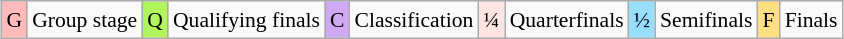<table class="wikitable" style="margin:0.5em auto; font-size:90%; line-height:1.25em; text-align:center;">
<tr>
<td bgcolor="#FFBBBB" align=center>G</td>
<td>Group stage</td>
<td bgcolor="#AFF55B" align=center>Q</td>
<td>Qualifying finals</td>
<td bgcolor="#D0A9F5" align=center>C</td>
<td>Classification</td>
<td bgcolor="#FFE4E1" align=center>¼</td>
<td>Quarterfinals</td>
<td bgcolor="#97DEFF" align=center>½</td>
<td>Semifinals</td>
<td bgcolor="#FFDF80" align=center>F</td>
<td>Finals</td>
</tr>
</table>
